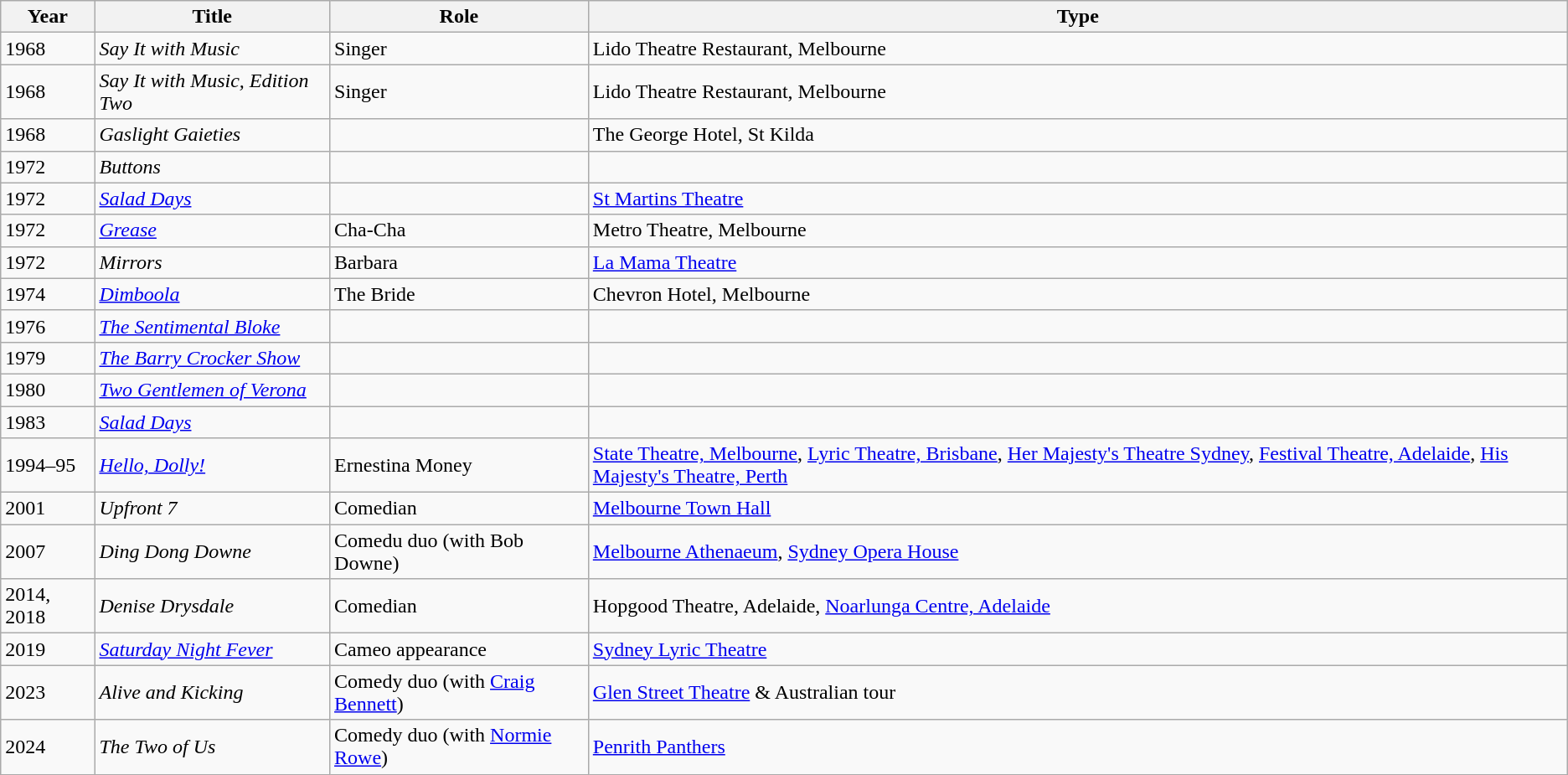<table class="wikitable">
<tr>
<th>Year</th>
<th>Title</th>
<th>Role</th>
<th>Type</th>
</tr>
<tr>
<td>1968</td>
<td><em>Say It with Music</em></td>
<td>Singer</td>
<td>Lido Theatre Restaurant, Melbourne</td>
</tr>
<tr>
<td>1968</td>
<td><em>Say It with Music, Edition Two</em></td>
<td>Singer</td>
<td>Lido Theatre Restaurant, Melbourne</td>
</tr>
<tr>
<td>1968</td>
<td><em>Gaslight Gaieties</em></td>
<td></td>
<td>The George Hotel, St Kilda</td>
</tr>
<tr>
<td>1972</td>
<td><em>Buttons</em></td>
<td></td>
<td></td>
</tr>
<tr>
<td>1972</td>
<td><em><a href='#'>Salad Days</a></em></td>
<td></td>
<td><a href='#'>St Martins Theatre</a></td>
</tr>
<tr>
<td>1972</td>
<td><em><a href='#'>Grease</a></em></td>
<td>Cha-Cha</td>
<td>Metro Theatre, Melbourne</td>
</tr>
<tr>
<td>1972</td>
<td><em>Mirrors</em></td>
<td>Barbara</td>
<td><a href='#'>La Mama Theatre</a></td>
</tr>
<tr>
<td>1974</td>
<td><em><a href='#'>Dimboola</a></em></td>
<td>The Bride</td>
<td>Chevron Hotel, Melbourne</td>
</tr>
<tr>
<td>1976</td>
<td><em><a href='#'>The Sentimental Bloke</a></em></td>
<td></td>
<td></td>
</tr>
<tr>
<td>1979</td>
<td><em><a href='#'>The Barry Crocker Show</a></em></td>
<td></td>
<td></td>
</tr>
<tr>
<td>1980</td>
<td><em><a href='#'>Two Gentlemen of Verona</a></em></td>
<td></td>
<td></td>
</tr>
<tr>
<td>1983</td>
<td><em><a href='#'>Salad Days</a></em></td>
<td></td>
<td></td>
</tr>
<tr>
<td>1994–95</td>
<td><em><a href='#'>Hello, Dolly!</a></em></td>
<td>Ernestina Money</td>
<td><a href='#'>State Theatre, Melbourne</a>, <a href='#'>Lyric Theatre, Brisbane</a>, <a href='#'>Her Majesty's Theatre Sydney</a>, <a href='#'>Festival Theatre, Adelaide</a>, <a href='#'>His Majesty's Theatre, Perth</a></td>
</tr>
<tr>
<td>2001</td>
<td><em>Upfront 7</em></td>
<td>Comedian</td>
<td><a href='#'>Melbourne Town Hall</a></td>
</tr>
<tr>
<td>2007</td>
<td><em>Ding Dong Downe</em></td>
<td>Comedu duo (with Bob Downe)</td>
<td><a href='#'>Melbourne Athenaeum</a>, <a href='#'>Sydney Opera House</a></td>
</tr>
<tr>
<td>2014, 2018</td>
<td><em>Denise Drysdale</em></td>
<td>Comedian</td>
<td>Hopgood Theatre, Adelaide, <a href='#'>Noarlunga Centre, Adelaide</a></td>
</tr>
<tr>
<td>2019</td>
<td><em><a href='#'>Saturday Night Fever</a></em></td>
<td>Cameo appearance</td>
<td><a href='#'>Sydney Lyric Theatre</a></td>
</tr>
<tr>
<td>2023</td>
<td><em>Alive and Kicking</em></td>
<td>Comedy duo (with <a href='#'>Craig Bennett</a>)</td>
<td><a href='#'>Glen Street Theatre</a> & Australian tour</td>
</tr>
<tr>
<td>2024</td>
<td><em>The Two of Us</em></td>
<td>Comedy duo (with <a href='#'>Normie Rowe</a>)</td>
<td><a href='#'>Penrith Panthers</a></td>
</tr>
</table>
